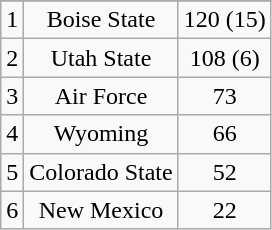<table class="wikitable" style="display: inline-table;">
<tr align="center">
</tr>
<tr align="center">
<td>1</td>
<td>Boise State</td>
<td>120 (15)</td>
</tr>
<tr align="center">
<td>2</td>
<td>Utah State</td>
<td>108 (6)</td>
</tr>
<tr align="center">
<td>3</td>
<td>Air Force</td>
<td>73</td>
</tr>
<tr align="center">
<td>4</td>
<td>Wyoming</td>
<td>66</td>
</tr>
<tr align="center">
<td>5</td>
<td>Colorado State</td>
<td>52</td>
</tr>
<tr align="center">
<td>6</td>
<td>New Mexico</td>
<td>22</td>
</tr>
</table>
